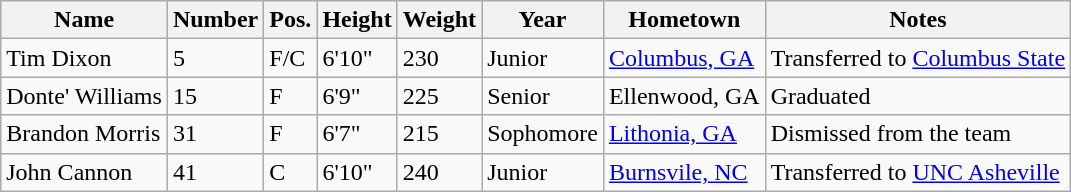<table class="wikitable sortable" border="1">
<tr>
<th>Name</th>
<th>Number</th>
<th>Pos.</th>
<th>Height</th>
<th>Weight</th>
<th>Year</th>
<th>Hometown</th>
<th class="unsortable">Notes</th>
</tr>
<tr>
<td>Tim Dixon</td>
<td>5</td>
<td>F/C</td>
<td>6'10"</td>
<td>230</td>
<td>Junior</td>
<td><a href='#'>Columbus, GA</a></td>
<td>Transferred to <a href='#'>Columbus State</a></td>
</tr>
<tr>
<td>Donte' Williams</td>
<td>15</td>
<td>F</td>
<td>6'9"</td>
<td>225</td>
<td>Senior</td>
<td>Ellenwood, GA</td>
<td>Graduated</td>
</tr>
<tr>
<td>Brandon Morris</td>
<td>31</td>
<td>F</td>
<td>6'7"</td>
<td>215</td>
<td>Sophomore</td>
<td><a href='#'>Lithonia, GA</a></td>
<td>Dismissed from the team</td>
</tr>
<tr>
<td>John Cannon</td>
<td>41</td>
<td>C</td>
<td>6'10"</td>
<td>240</td>
<td>Junior</td>
<td><a href='#'>Burnsvile, NC</a></td>
<td>Transferred to <a href='#'>UNC Asheville</a></td>
</tr>
</table>
